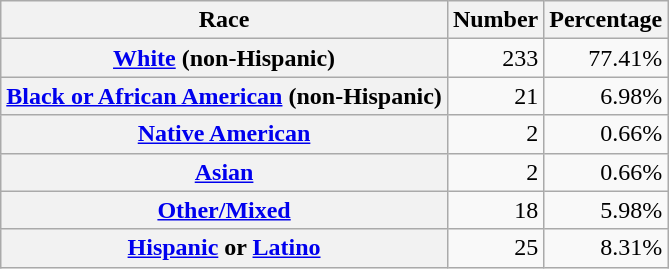<table class="wikitable" style="text-align:right">
<tr>
<th scope="col">Race</th>
<th scope="col">Number</th>
<th scope="col">Percentage</th>
</tr>
<tr>
<th scope="row"><a href='#'>White</a> (non-Hispanic)</th>
<td>233</td>
<td>77.41%</td>
</tr>
<tr>
<th scope="row"><a href='#'>Black or African American</a> (non-Hispanic)</th>
<td>21</td>
<td>6.98%</td>
</tr>
<tr>
<th scope="row"><a href='#'>Native American</a></th>
<td>2</td>
<td>0.66%</td>
</tr>
<tr>
<th scope="row"><a href='#'>Asian</a></th>
<td>2</td>
<td>0.66%</td>
</tr>
<tr>
<th scope="row"><a href='#'>Other/Mixed</a></th>
<td>18</td>
<td>5.98%</td>
</tr>
<tr>
<th scope="row"><a href='#'>Hispanic</a> or <a href='#'>Latino</a></th>
<td>25</td>
<td>8.31%</td>
</tr>
</table>
